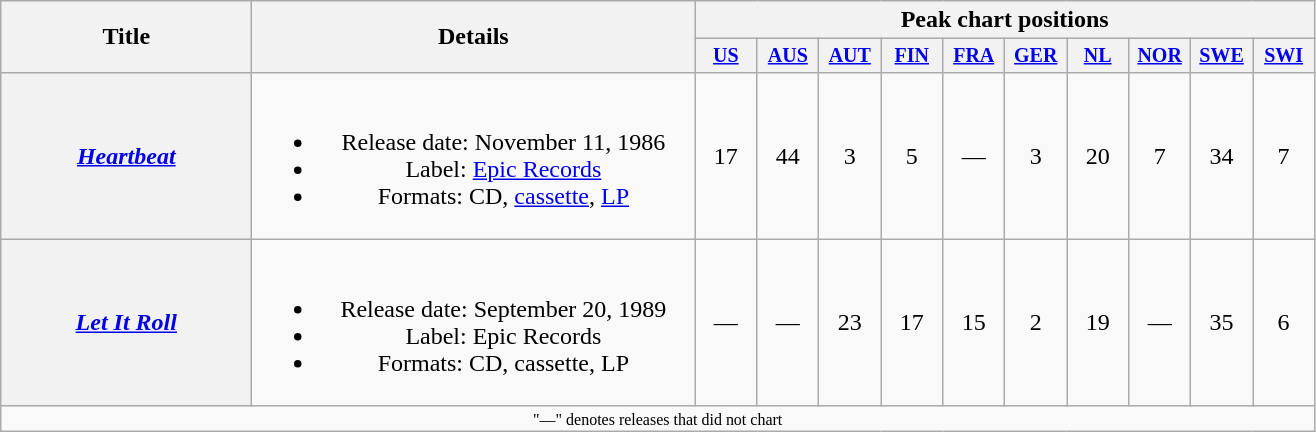<table class="wikitable plainrowheaders" style="text-align:center;">
<tr>
<th rowspan="2" style="width:10em;">Title</th>
<th rowspan="2" style="width:18em;">Details</th>
<th colspan="10">Peak chart positions</th>
</tr>
<tr style="font-size:smaller;">
<th style="width:35px;"><a href='#'>US</a><br></th>
<th style="width:35px;"><a href='#'>AUS</a></th>
<th style="width:35px;"><a href='#'>AUT</a><br></th>
<th style="width:35px;"><a href='#'>FIN</a><br></th>
<th style="width:35px;"><a href='#'>FRA</a><br></th>
<th style="width:35px;"><a href='#'>GER</a><br></th>
<th style="width:35px;"><a href='#'>NL</a><br></th>
<th style="width:35px;"><a href='#'>NOR</a><br></th>
<th style="width:35px;"><a href='#'>SWE</a><br></th>
<th style="width:35px;"><a href='#'>SWI</a><br></th>
</tr>
<tr>
<th scope="row"><em><a href='#'>Heartbeat</a></em></th>
<td><br><ul><li>Release date: November 11, 1986</li><li>Label: <a href='#'>Epic Records</a></li><li>Formats: CD, <a href='#'>cassette</a>, <a href='#'>LP</a></li></ul></td>
<td>17</td>
<td>44</td>
<td>3</td>
<td>5</td>
<td>—</td>
<td>3</td>
<td>20</td>
<td>7</td>
<td>34</td>
<td>7</td>
</tr>
<tr>
<th scope="row"><em><a href='#'>Let It Roll</a></em></th>
<td><br><ul><li>Release date: September 20, 1989</li><li>Label: Epic Records</li><li>Formats: CD, cassette, LP</li></ul></td>
<td>—</td>
<td>—</td>
<td>23</td>
<td>17</td>
<td>15</td>
<td>2</td>
<td>19</td>
<td>—</td>
<td>35</td>
<td>6</td>
</tr>
<tr>
<td colspan="15" style="font-size:8pt">"—" denotes releases that did not chart</td>
</tr>
</table>
